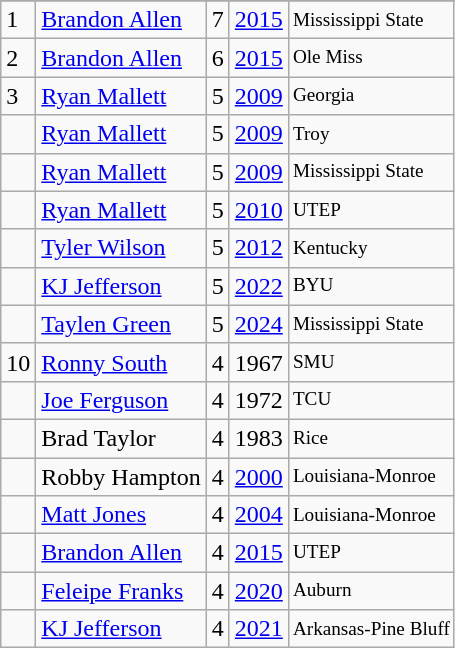<table class="wikitable">
<tr>
</tr>
<tr>
<td>1</td>
<td><a href='#'>Brandon Allen</a></td>
<td>7</td>
<td><a href='#'>2015</a></td>
<td style="font-size:80%;">Mississippi State</td>
</tr>
<tr>
<td>2</td>
<td><a href='#'>Brandon Allen</a></td>
<td>6</td>
<td><a href='#'>2015</a></td>
<td style="font-size:80%;">Ole Miss</td>
</tr>
<tr>
<td>3</td>
<td><a href='#'>Ryan Mallett</a></td>
<td>5</td>
<td><a href='#'>2009</a></td>
<td style="font-size:80%;">Georgia</td>
</tr>
<tr>
<td></td>
<td><a href='#'>Ryan Mallett</a></td>
<td>5</td>
<td><a href='#'>2009</a></td>
<td style="font-size:80%;">Troy</td>
</tr>
<tr>
<td></td>
<td><a href='#'>Ryan Mallett</a></td>
<td>5</td>
<td><a href='#'>2009</a></td>
<td style="font-size:80%;">Mississippi State</td>
</tr>
<tr>
<td></td>
<td><a href='#'>Ryan Mallett</a></td>
<td>5</td>
<td><a href='#'>2010</a></td>
<td style="font-size:80%;">UTEP</td>
</tr>
<tr>
<td></td>
<td><a href='#'>Tyler Wilson</a></td>
<td>5</td>
<td><a href='#'>2012</a></td>
<td style="font-size:80%;">Kentucky</td>
</tr>
<tr>
<td></td>
<td><a href='#'>KJ Jefferson</a></td>
<td>5</td>
<td><a href='#'>2022</a></td>
<td style="font-size:80%;">BYU</td>
</tr>
<tr>
<td></td>
<td><a href='#'>Taylen Green</a></td>
<td>5</td>
<td><a href='#'>2024</a></td>
<td style="font-size:80%;">Mississippi State</td>
</tr>
<tr>
<td>10</td>
<td><a href='#'>Ronny South</a></td>
<td>4</td>
<td>1967</td>
<td style="font-size:80%;">SMU</td>
</tr>
<tr>
<td></td>
<td><a href='#'>Joe Ferguson</a></td>
<td>4</td>
<td>1972</td>
<td style="font-size:80%;">TCU</td>
</tr>
<tr>
<td></td>
<td>Brad Taylor</td>
<td>4</td>
<td>1983</td>
<td style="font-size:80%;">Rice</td>
</tr>
<tr>
<td></td>
<td>Robby Hampton</td>
<td>4</td>
<td><a href='#'>2000</a></td>
<td style="font-size:80%;">Louisiana-Monroe</td>
</tr>
<tr>
<td></td>
<td><a href='#'>Matt Jones</a></td>
<td>4</td>
<td><a href='#'>2004</a></td>
<td style="font-size:80%;">Louisiana-Monroe</td>
</tr>
<tr>
<td></td>
<td><a href='#'>Brandon Allen</a></td>
<td>4</td>
<td><a href='#'>2015</a></td>
<td style="font-size:80%;">UTEP</td>
</tr>
<tr>
<td></td>
<td><a href='#'>Feleipe Franks</a></td>
<td>4</td>
<td><a href='#'>2020</a></td>
<td style="font-size:80%;">Auburn</td>
</tr>
<tr>
<td></td>
<td><a href='#'>KJ Jefferson</a></td>
<td>4</td>
<td><a href='#'>2021</a></td>
<td style="font-size:80%;">Arkansas-Pine Bluff</td>
</tr>
</table>
